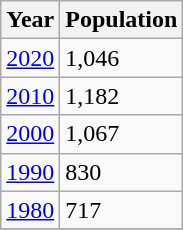<table class="wikitable">
<tr>
<th>Year</th>
<th>Population</th>
</tr>
<tr>
<td><a href='#'>2020</a></td>
<td>1,046</td>
</tr>
<tr>
<td><a href='#'>2010</a></td>
<td>1,182</td>
</tr>
<tr>
<td><a href='#'>2000</a></td>
<td>1,067</td>
</tr>
<tr>
<td><a href='#'>1990</a></td>
<td>830</td>
</tr>
<tr>
<td><a href='#'>1980</a></td>
<td>717</td>
</tr>
<tr>
</tr>
</table>
